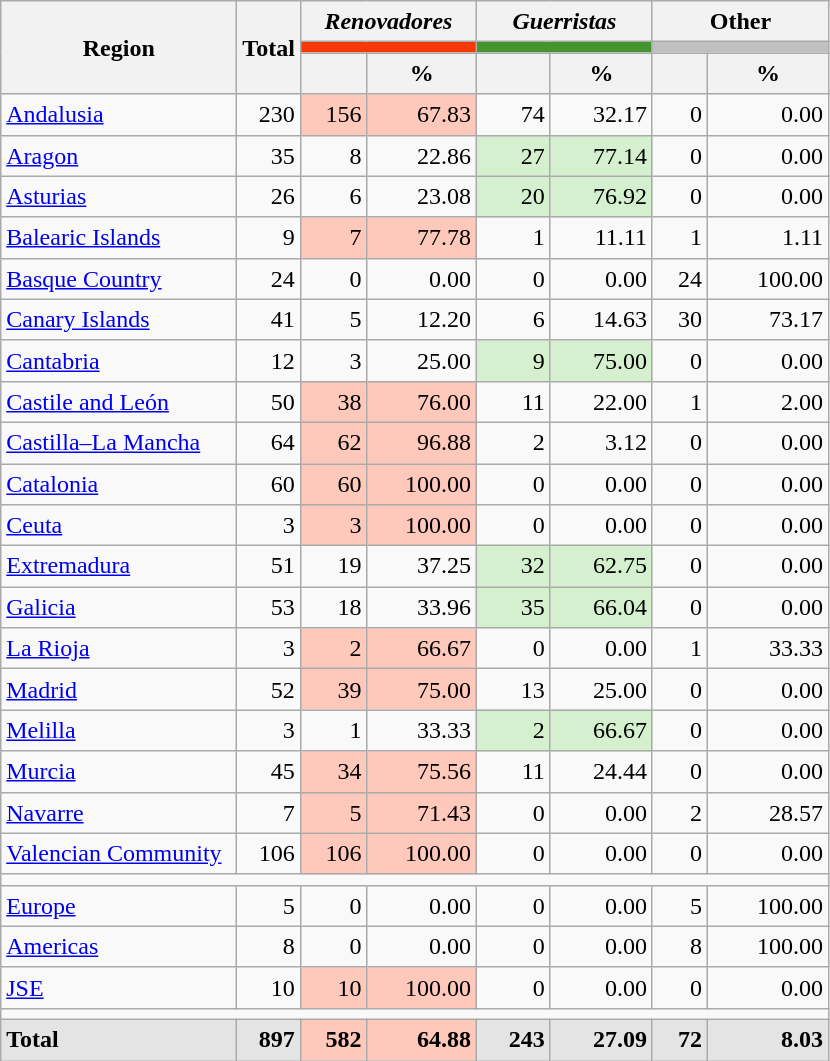<table class="wikitable sortable" style="text-align:right; line-height:20px;">
<tr>
<th width="150" rowspan="3">Region</th>
<th rowspan="3">Total</th>
<th colspan="2" width="110" class="unsortable"><em>Renovadores</em></th>
<th colspan="2" width="110" class="unsortable"><em>Guerristas</em></th>
<th colspan="2" width="110" class="unsortable">Other</th>
</tr>
<tr>
<th colspan="2" style="color:inherit;background:#F53903;"></th>
<th colspan="2" style="color:inherit;background:#43962E;"></th>
<th colspan="2" style="color:inherit;background:#C0C0C0;"></th>
</tr>
<tr>
<th data-sort-type="number"></th>
<th data-sort-type="number">%</th>
<th data-sort-type="number"></th>
<th data-sort-type="number">%</th>
<th data-sort-type="number"></th>
<th data-sort-type="number">%</th>
</tr>
<tr>
<td align="left"><a href='#'>Andalusia</a></td>
<td>230</td>
<td style="color:inherit;background:#FEC9BA;">156</td>
<td style="color:inherit;background:#FEC9BA;">67.83</td>
<td>74</td>
<td>32.17</td>
<td>0</td>
<td>0.00</td>
</tr>
<tr>
<td align="left"><a href='#'>Aragon</a></td>
<td>35</td>
<td>8</td>
<td>22.86</td>
<td style="color:inherit;background:#D5F0CE;">27</td>
<td style="color:inherit;background:#D5F0CE;">77.14</td>
<td>0</td>
<td>0.00</td>
</tr>
<tr>
<td align="left"><a href='#'>Asturias</a></td>
<td>26</td>
<td>6</td>
<td>23.08</td>
<td style="color:inherit;background:#D5F0CE;">20</td>
<td style="color:inherit;background:#D5F0CE;">76.92</td>
<td>0</td>
<td>0.00</td>
</tr>
<tr>
<td align="left"><a href='#'>Balearic Islands</a></td>
<td>9</td>
<td style="color:inherit;background:#FEC9BA;">7</td>
<td style="color:inherit;background:#FEC9BA;">77.78</td>
<td>1</td>
<td>11.11</td>
<td>1</td>
<td>1.11</td>
</tr>
<tr>
<td align="left"><a href='#'>Basque Country</a></td>
<td>24</td>
<td>0</td>
<td>0.00</td>
<td>0</td>
<td>0.00</td>
<td>24</td>
<td>100.00</td>
</tr>
<tr>
<td align="left"><a href='#'>Canary Islands</a></td>
<td>41</td>
<td>5</td>
<td>12.20</td>
<td>6</td>
<td>14.63</td>
<td>30</td>
<td>73.17</td>
</tr>
<tr>
<td align="left"><a href='#'>Cantabria</a></td>
<td>12</td>
<td>3</td>
<td>25.00</td>
<td style="color:inherit;background:#D5F0CE;">9</td>
<td style="color:inherit;background:#D5F0CE;">75.00</td>
<td>0</td>
<td>0.00</td>
</tr>
<tr>
<td align="left"><a href='#'>Castile and León</a></td>
<td>50</td>
<td style="color:inherit;background:#FEC9BA;">38</td>
<td style="color:inherit;background:#FEC9BA;">76.00</td>
<td>11</td>
<td>22.00</td>
<td>1</td>
<td>2.00</td>
</tr>
<tr>
<td align="left"><a href='#'>Castilla–La Mancha</a></td>
<td>64</td>
<td style="color:inherit;background:#FEC9BA;">62</td>
<td style="color:inherit;background:#FEC9BA;">96.88</td>
<td>2</td>
<td>3.12</td>
<td>0</td>
<td>0.00</td>
</tr>
<tr>
<td align="left"><a href='#'>Catalonia</a></td>
<td>60</td>
<td style="color:inherit;background:#FEC9BA;">60</td>
<td style="color:inherit;background:#FEC9BA;">100.00</td>
<td>0</td>
<td>0.00</td>
<td>0</td>
<td>0.00</td>
</tr>
<tr>
<td align="left"><a href='#'>Ceuta</a></td>
<td>3</td>
<td style="color:inherit;background:#FEC9BA;">3</td>
<td style="color:inherit;background:#FEC9BA;">100.00</td>
<td>0</td>
<td>0.00</td>
<td>0</td>
<td>0.00</td>
</tr>
<tr>
<td align="left"><a href='#'>Extremadura</a></td>
<td>51</td>
<td>19</td>
<td>37.25</td>
<td style="color:inherit;background:#D5F0CE;">32</td>
<td style="color:inherit;background:#D5F0CE;">62.75</td>
<td>0</td>
<td>0.00</td>
</tr>
<tr>
<td align="left"><a href='#'>Galicia</a></td>
<td>53</td>
<td>18</td>
<td>33.96</td>
<td style="color:inherit;background:#D5F0CE;">35</td>
<td style="color:inherit;background:#D5F0CE;">66.04</td>
<td>0</td>
<td>0.00</td>
</tr>
<tr>
<td align="left"><a href='#'>La Rioja</a></td>
<td>3</td>
<td style="color:inherit;background:#FEC9BA;">2</td>
<td style="color:inherit;background:#FEC9BA;">66.67</td>
<td>0</td>
<td>0.00</td>
<td>1</td>
<td>33.33</td>
</tr>
<tr>
<td align="left"><a href='#'>Madrid</a></td>
<td>52</td>
<td style="color:inherit;background:#FEC9BA;">39</td>
<td style="color:inherit;background:#FEC9BA;">75.00</td>
<td>13</td>
<td>25.00</td>
<td>0</td>
<td>0.00</td>
</tr>
<tr>
<td align="left"><a href='#'>Melilla</a></td>
<td>3</td>
<td>1</td>
<td>33.33</td>
<td style="color:inherit;background:#D5F0CE;">2</td>
<td style="color:inherit;background:#D5F0CE;">66.67</td>
<td>0</td>
<td>0.00</td>
</tr>
<tr>
<td align="left"><a href='#'>Murcia</a></td>
<td>45</td>
<td style="color:inherit;background:#FEC9BA;">34</td>
<td style="color:inherit;background:#FEC9BA;">75.56</td>
<td>11</td>
<td>24.44</td>
<td>0</td>
<td>0.00</td>
</tr>
<tr>
<td align="left"><a href='#'>Navarre</a></td>
<td>7</td>
<td style="color:inherit;background:#FEC9BA;">5</td>
<td style="color:inherit;background:#FEC9BA;">71.43</td>
<td>0</td>
<td>0.00</td>
<td>2</td>
<td>28.57</td>
</tr>
<tr>
<td align="left"><a href='#'>Valencian Community</a></td>
<td>106</td>
<td style="color:inherit;background:#FEC9BA;">106</td>
<td style="color:inherit;background:#FEC9BA;">100.00</td>
<td>0</td>
<td>0.00</td>
<td>0</td>
<td>0.00</td>
</tr>
<tr>
<td colspan="9"></td>
</tr>
<tr>
<td align="left"><a href='#'>Europe</a></td>
<td>5</td>
<td>0</td>
<td>0.00</td>
<td>0</td>
<td>0.00</td>
<td>5</td>
<td>100.00</td>
</tr>
<tr>
<td align="left"><a href='#'>Americas</a></td>
<td>8</td>
<td>0</td>
<td>0.00</td>
<td>0</td>
<td>0.00</td>
<td>8</td>
<td>100.00</td>
</tr>
<tr>
<td align="left"><a href='#'>JSE</a></td>
<td>10</td>
<td style="color:inherit;background:#FEC9BA;">10</td>
<td style="color:inherit;background:#FEC9BA;">100.00</td>
<td>0</td>
<td>0.00</td>
<td>0</td>
<td>0.00</td>
</tr>
<tr>
<td colspan="8"></td>
</tr>
<tr style="font-weight:bold; background:#E4E4E4;">
<td align="left">Total</td>
<td>897</td>
<td style="color:inherit;background:#FEC9BA;">582</td>
<td style="color:inherit;background:#FEC9BA;">64.88</td>
<td>243</td>
<td>27.09</td>
<td>72</td>
<td>8.03</td>
</tr>
</table>
